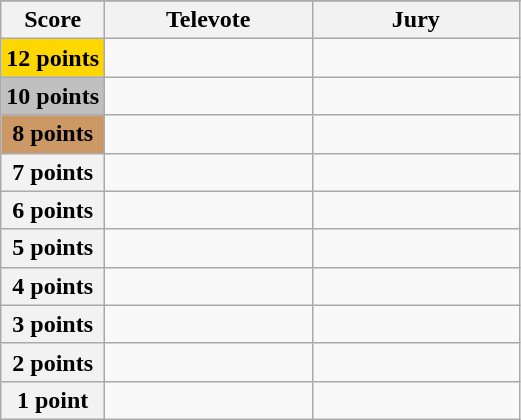<table class="wikitable">
<tr>
</tr>
<tr>
<th scope="col" width="20%">Score</th>
<th scope="col" width="40%">Televote</th>
<th scope="col" width="40%">Jury</th>
</tr>
<tr>
<th scope="row" style="background:gold">12 points</th>
<td></td>
<td></td>
</tr>
<tr>
<th scope="row" style="background:silver">10 points</th>
<td></td>
<td></td>
</tr>
<tr>
<th scope="row" style="background:#CC9966">8 points</th>
<td></td>
<td></td>
</tr>
<tr>
<th scope="row">7 points</th>
<td></td>
<td></td>
</tr>
<tr>
<th scope="row">6 points</th>
<td></td>
<td></td>
</tr>
<tr>
<th scope="row">5 points</th>
<td></td>
<td></td>
</tr>
<tr>
<th scope="row">4 points</th>
<td></td>
<td></td>
</tr>
<tr>
<th scope="row">3 points</th>
<td></td>
<td></td>
</tr>
<tr>
<th scope="row">2 points</th>
<td></td>
<td></td>
</tr>
<tr>
<th scope="row">1 point</th>
<td></td>
<td></td>
</tr>
</table>
